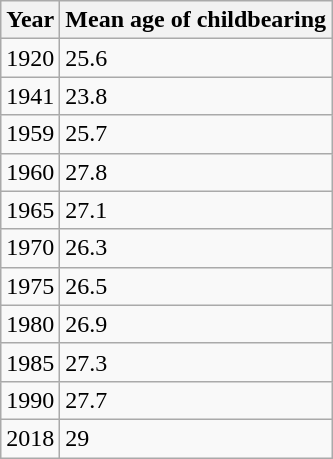<table class="wikitable sortable mw-collapsible">
<tr>
<th>Year</th>
<th>Mean age of childbearing</th>
</tr>
<tr>
<td>1920</td>
<td>25.6</td>
</tr>
<tr>
<td>1941</td>
<td>23.8</td>
</tr>
<tr>
<td>1959</td>
<td>25.7</td>
</tr>
<tr>
<td>1960</td>
<td>27.8</td>
</tr>
<tr>
<td>1965</td>
<td>27.1</td>
</tr>
<tr>
<td>1970</td>
<td>26.3</td>
</tr>
<tr>
<td>1975</td>
<td>26.5</td>
</tr>
<tr>
<td>1980</td>
<td>26.9</td>
</tr>
<tr>
<td>1985</td>
<td>27.3</td>
</tr>
<tr>
<td>1990</td>
<td>27.7</td>
</tr>
<tr>
<td>2018</td>
<td>29</td>
</tr>
</table>
